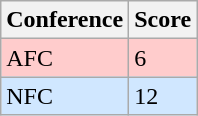<table class="wikitable">
<tr>
<th>Conference</th>
<th>Score</th>
</tr>
<tr>
<td style="background:#FFCCCC">AFC</td>
<td style="background:#FFCCCC">6</td>
</tr>
<tr>
<td style="background:#D0E7FF">NFC</td>
<td style="background:#D0E7FF">12</td>
</tr>
</table>
